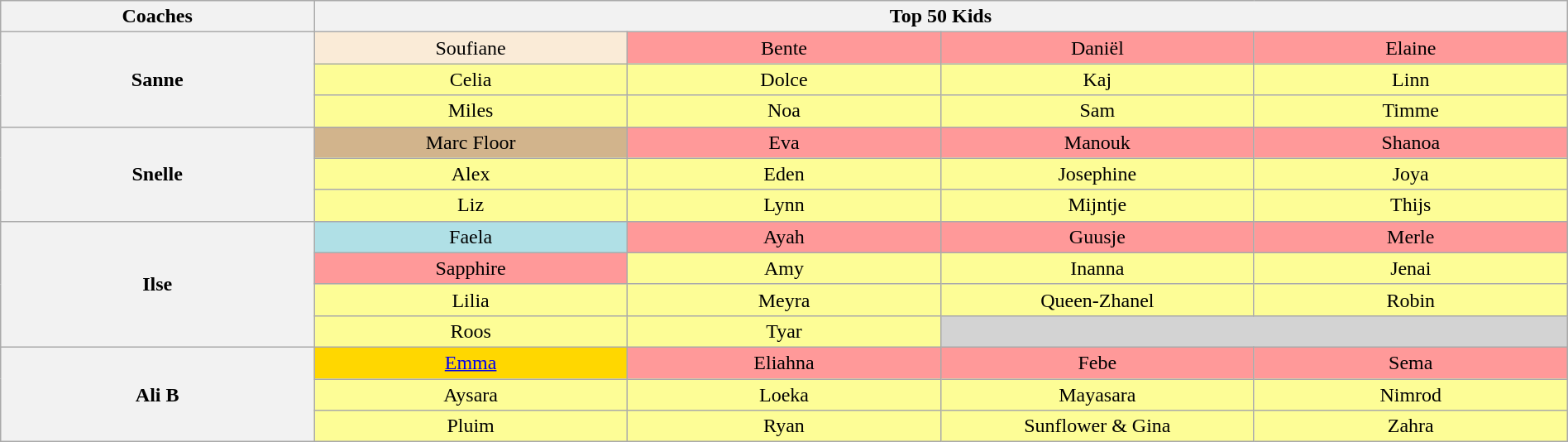<table class="wikitable" style="text-align:center; width:100%">
<tr>
<th width="20%" scope="col">Coaches</th>
<th width="80%" colspan="5" scope="col">Top 50 Kids</th>
</tr>
<tr>
<th rowspan="3">Sanne</th>
<td style="background:antiquewhite; width:20%">Soufiane</td>
<td style="background:#FF9999; width:20%">Bente</td>
<td style="background:#FF9999; width:20%">Daniël</td>
<td style="background:#FF9999; width:20%">Elaine</td>
</tr>
<tr>
<td style="background:#FDFD96">Celia</td>
<td style="background:#FDFD96">Dolce</td>
<td style="background:#FDFD96">Kaj</td>
<td style="background:#FDFD96">Linn</td>
</tr>
<tr>
<td style="background:#FDFD96">Miles</td>
<td style="background:#FDFD96">Noa</td>
<td style="background:#FDFD96">Sam</td>
<td style="background:#FDFD96">Timme</td>
</tr>
<tr>
<th rowspan="3">Snelle</th>
<td style="background:tan">Marc Floor</td>
<td style="background:#FF9999">Eva</td>
<td style="background:#FF9999">Manouk</td>
<td style="background:#FF9999">Shanoa</td>
</tr>
<tr>
<td style="background:#FDFD96">Alex</td>
<td style="background:#FDFD96">Eden</td>
<td style="background:#FDFD96">Josephine</td>
<td style="background:#FDFD96">Joya</td>
</tr>
<tr>
<td style="background:#FDFD96">Liz</td>
<td style="background:#FDFD96">Lynn</td>
<td style="background:#FDFD96">Mijntje</td>
<td style="background:#FDFD96">Thijs</td>
</tr>
<tr>
<th rowspan="4">Ilse</th>
<td style="background:#B0E0E6">Faela</td>
<td style="background:#FF9999">Ayah</td>
<td style="background:#FF9999">Guusje</td>
<td style="background:#FF9999">Merle</td>
</tr>
<tr>
<td style="background:#FF9999">Sapphire</td>
<td style="background:#FDFD96">Amy</td>
<td style="background:#FDFD96">Inanna</td>
<td style="background:#FDFD96">Jenai</td>
</tr>
<tr>
<td style="background:#FDFD96">Lilia</td>
<td style="background:#FDFD96">Meyra</td>
<td style="background:#FDFD96">Queen-Zhanel</td>
<td style="background:#FDFD96">Robin</td>
</tr>
<tr>
<td style="background:#FDFD96">Roos</td>
<td style="background:#FDFD96">Tyar</td>
<td style="background:lightgrey" colspan="2"></td>
</tr>
<tr>
<th rowspan="3">Ali B</th>
<td style="background:gold"><a href='#'>Emma</a></td>
<td style="background:#FF9999">Eliahna</td>
<td style="background:#FF9999">Febe</td>
<td style="background:#FF9999">Sema</td>
</tr>
<tr>
<td style="background:#FDFD96">Aysara</td>
<td style="background:#FDFD96">Loeka</td>
<td style="background:#FDFD96">Mayasara</td>
<td style="background:#FDFD96">Nimrod</td>
</tr>
<tr>
<td style="background:#FDFD96">Pluim</td>
<td style="background:#FDFD96">Ryan</td>
<td style="background:#FDFD96">Sunflower & Gina</td>
<td style="background:#FDFD96">Zahra</td>
</tr>
</table>
